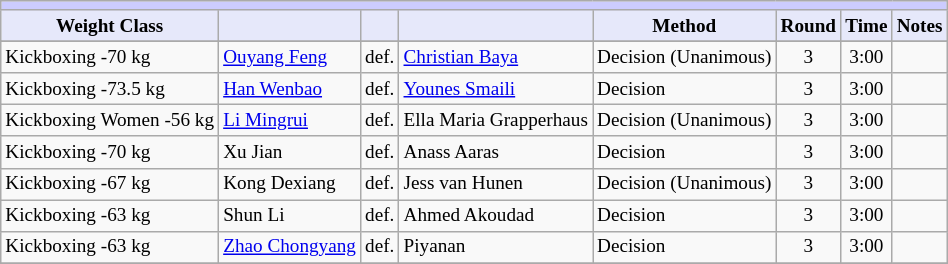<table class="wikitable" style="font-size: 80%;">
<tr>
<th colspan="8" style="background-color: #ccf; color: #000080; text-align: center;"></th>
</tr>
<tr>
<th colspan="1" style="background-color: #E6E8FA; color: #000000; text-align: center;">Weight Class</th>
<th colspan="1" style="background-color: #E6E8FA; color: #000000; text-align: center;"></th>
<th colspan="1" style="background-color: #E6E8FA; color: #000000; text-align: center;"></th>
<th colspan="1" style="background-color: #E6E8FA; color: #000000; text-align: center;"></th>
<th colspan="1" style="background-color: #E6E8FA; color: #000000; text-align: center;">Method</th>
<th colspan="1" style="background-color: #E6E8FA; color: #000000; text-align: center;">Round</th>
<th colspan="1" style="background-color: #E6E8FA; color: #000000; text-align: center;">Time</th>
<th colspan="1" style="background-color: #E6E8FA; color: #000000; text-align: center;">Notes</th>
</tr>
<tr>
</tr>
<tr>
<td>Kickboxing -70 kg</td>
<td> <a href='#'>Ouyang Feng</a></td>
<td align=center>def.</td>
<td> <a href='#'>Christian Baya</a></td>
<td>Decision (Unanimous)</td>
<td align=center>3</td>
<td align=center>3:00</td>
<td></td>
</tr>
<tr>
<td>Kickboxing -73.5 kg</td>
<td> <a href='#'>Han Wenbao</a></td>
<td align=center>def.</td>
<td> <a href='#'>Younes Smaili</a></td>
<td>Decision</td>
<td align=center>3</td>
<td align=center>3:00</td>
<td></td>
</tr>
<tr>
<td>Kickboxing Women -56 kg</td>
<td> <a href='#'>Li Mingrui</a></td>
<td align=center>def.</td>
<td> Ella Maria Grapperhaus</td>
<td>Decision (Unanimous)</td>
<td align=center>3</td>
<td align=center>3:00</td>
<td></td>
</tr>
<tr>
<td>Kickboxing -70 kg</td>
<td> Xu Jian</td>
<td align=center>def.</td>
<td> Anass Aaras</td>
<td>Decision</td>
<td align=center>3</td>
<td align=center>3:00</td>
<td></td>
</tr>
<tr>
<td>Kickboxing -67 kg</td>
<td> Kong Dexiang</td>
<td align=center>def.</td>
<td> Jess van Hunen</td>
<td>Decision (Unanimous)</td>
<td align=center>3</td>
<td align=center>3:00</td>
<td></td>
</tr>
<tr>
<td>Kickboxing -63 kg</td>
<td> Shun Li</td>
<td align=center>def.</td>
<td> Ahmed Akoudad</td>
<td>Decision</td>
<td align=center>3</td>
<td align=center>3:00</td>
<td></td>
</tr>
<tr>
<td>Kickboxing -63 kg</td>
<td> <a href='#'>Zhao Chongyang</a></td>
<td align=center>def.</td>
<td> Piyanan</td>
<td>Decision</td>
<td align=center>3</td>
<td align=center>3:00</td>
<td></td>
</tr>
<tr>
</tr>
</table>
